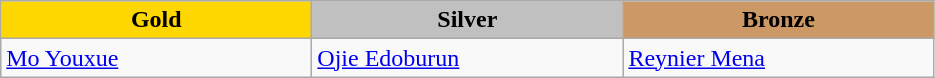<table class="wikitable" style="text-align:left">
<tr align="center">
<td width=200 bgcolor=gold><strong>Gold</strong></td>
<td width=200 bgcolor=silver><strong>Silver</strong></td>
<td width=200 bgcolor=CC9966><strong>Bronze</strong></td>
</tr>
<tr>
<td><a href='#'>Mo Youxue</a><br></td>
<td><a href='#'>Ojie Edoburun</a><br></td>
<td><a href='#'>Reynier Mena</a><br></td>
</tr>
</table>
